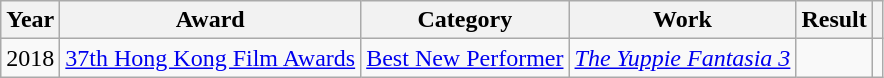<table class="wikitable plainrowheaders">
<tr>
<th>Year</th>
<th>Award</th>
<th>Category</th>
<th>Work</th>
<th>Result</th>
<th></th>
</tr>
<tr>
<td>2018</td>
<td><a href='#'>37th Hong Kong Film Awards</a></td>
<td><a href='#'>Best New Performer</a></td>
<td><em><a href='#'>The Yuppie Fantasia 3</a></em></td>
<td></td>
<td></td>
</tr>
</table>
